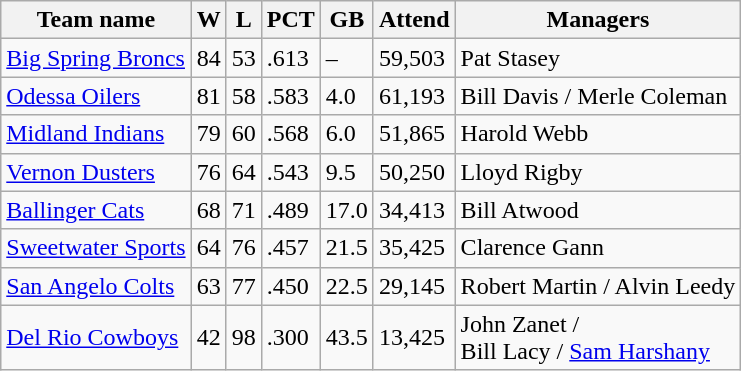<table class="wikitable">
<tr>
<th>Team name</th>
<th>W</th>
<th>L</th>
<th>PCT</th>
<th>GB</th>
<th>Attend</th>
<th>Managers</th>
</tr>
<tr>
<td><a href='#'>Big Spring Broncs</a></td>
<td>84</td>
<td>53</td>
<td>.613</td>
<td>–</td>
<td>59,503</td>
<td>Pat Stasey</td>
</tr>
<tr>
<td><a href='#'>Odessa Oilers</a></td>
<td>81</td>
<td>58</td>
<td>.583</td>
<td>4.0</td>
<td>61,193</td>
<td>Bill Davis / Merle Coleman</td>
</tr>
<tr>
<td><a href='#'>Midland Indians</a></td>
<td>79</td>
<td>60</td>
<td>.568</td>
<td>6.0</td>
<td>51,865</td>
<td>Harold Webb</td>
</tr>
<tr>
<td><a href='#'>Vernon Dusters</a></td>
<td>76</td>
<td>64</td>
<td>.543</td>
<td>9.5</td>
<td>50,250</td>
<td>Lloyd Rigby</td>
</tr>
<tr>
<td><a href='#'>Ballinger Cats</a></td>
<td>68</td>
<td>71</td>
<td>.489</td>
<td>17.0</td>
<td>34,413</td>
<td>Bill Atwood</td>
</tr>
<tr>
<td><a href='#'>Sweetwater Sports</a></td>
<td>64</td>
<td>76</td>
<td>.457</td>
<td>21.5</td>
<td>35,425</td>
<td>Clarence Gann</td>
</tr>
<tr>
<td><a href='#'>San Angelo Colts</a></td>
<td>63</td>
<td>77</td>
<td>.450</td>
<td>22.5</td>
<td>29,145</td>
<td>Robert Martin / Alvin Leedy</td>
</tr>
<tr>
<td><a href='#'>Del Rio Cowboys</a></td>
<td>42</td>
<td>98</td>
<td>.300</td>
<td>43.5</td>
<td>13,425</td>
<td>John Zanet /<br> Bill Lacy / <a href='#'>Sam Harshany</a></td>
</tr>
</table>
